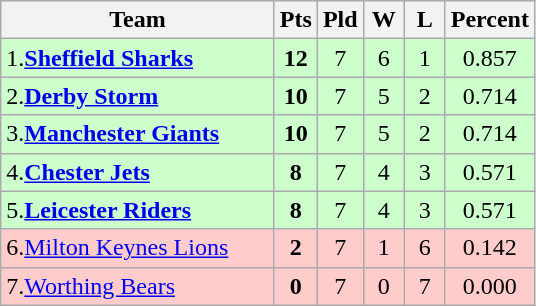<table class="wikitable" style="text-align: center;">
<tr>
<th width="175">Team</th>
<th width="20" abbr="Points">Pts</th>
<th width="20" abbr="Played">Pld</th>
<th width="20" abbr="Won">W</th>
<th width="20" abbr="Lost">L</th>
<th width="20" abbr="Percentage">Percent</th>
</tr>
<tr style="background: #ccffcc;">
<td style="text-align:left;">1.<strong><a href='#'>Sheffield Sharks</a></strong></td>
<td><strong>12</strong></td>
<td>7</td>
<td>6</td>
<td>1</td>
<td>0.857</td>
</tr>
<tr style="background: #ccffcc;">
<td style="text-align:left;">2.<strong><a href='#'>Derby Storm</a></strong></td>
<td><strong>10</strong></td>
<td>7</td>
<td>5</td>
<td>2</td>
<td>0.714</td>
</tr>
<tr style="background: #ccffcc;">
<td style="text-align:left;">3.<strong><a href='#'>Manchester Giants</a></strong></td>
<td><strong>10</strong></td>
<td>7</td>
<td>5</td>
<td>2</td>
<td>0.714</td>
</tr>
<tr style="background: #ccffcc;">
<td style="text-align:left;">4.<strong><a href='#'>Chester Jets</a></strong></td>
<td><strong>8</strong></td>
<td>7</td>
<td>4</td>
<td>3</td>
<td>0.571</td>
</tr>
<tr style="background: #ccffcc;">
<td style="text-align:left;">5.<strong><a href='#'>Leicester Riders</a></strong></td>
<td><strong>8</strong></td>
<td>7</td>
<td>4</td>
<td>3</td>
<td>0.571</td>
</tr>
<tr style="background: #ffcccc;">
<td style="text-align:left;">6.<a href='#'>Milton Keynes Lions</a></td>
<td><strong>2</strong></td>
<td>7</td>
<td>1</td>
<td>6</td>
<td>0.142</td>
</tr>
<tr style="background: #ffcccc;">
<td style="text-align:left;">7.<a href='#'>Worthing Bears</a></td>
<td><strong>0</strong></td>
<td>7</td>
<td>0</td>
<td>7</td>
<td>0.000</td>
</tr>
</table>
